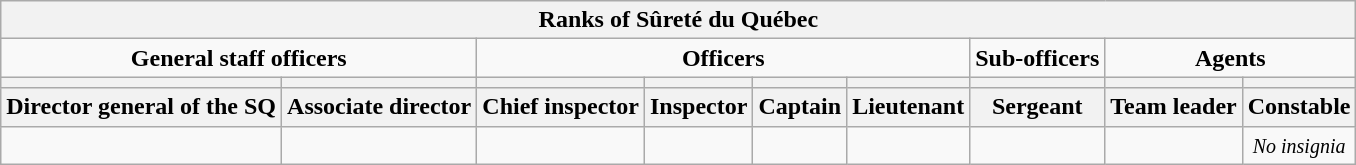<table class="wikitable">
<tr>
<th colspan="9">Ranks of Sûreté du Québec</th>
</tr>
<tr>
<td colspan=2 style="text-align:center;"><strong>General staff officers</strong></td>
<td colspan=4 style="text-align:center;"><strong>Officers</strong></td>
<td><strong>Sub-officers</strong></td>
<td colspan=2 style="text-align:center;"><strong> Agents</strong></td>
</tr>
<tr>
<th><em></em></th>
<th><em></em></th>
<th><em></em></th>
<th><em></em></th>
<th><em></em></th>
<th><em></em></th>
<th><em></em></th>
<th><em></em></th>
<th><em></em></th>
</tr>
<tr>
<th>Director general of the SQ</th>
<th>Associate director</th>
<th>Chief inspector</th>
<th>Inspector</th>
<th>Captain</th>
<th>Lieutenant</th>
<th>Sergeant</th>
<th>Team leader</th>
<th>Constable</th>
</tr>
<tr style="text-align:center;">
<td></td>
<td></td>
<td></td>
<td></td>
<td></td>
<td></td>
<td></td>
<td></td>
<td><small><em>No insignia</em></small></td>
</tr>
</table>
